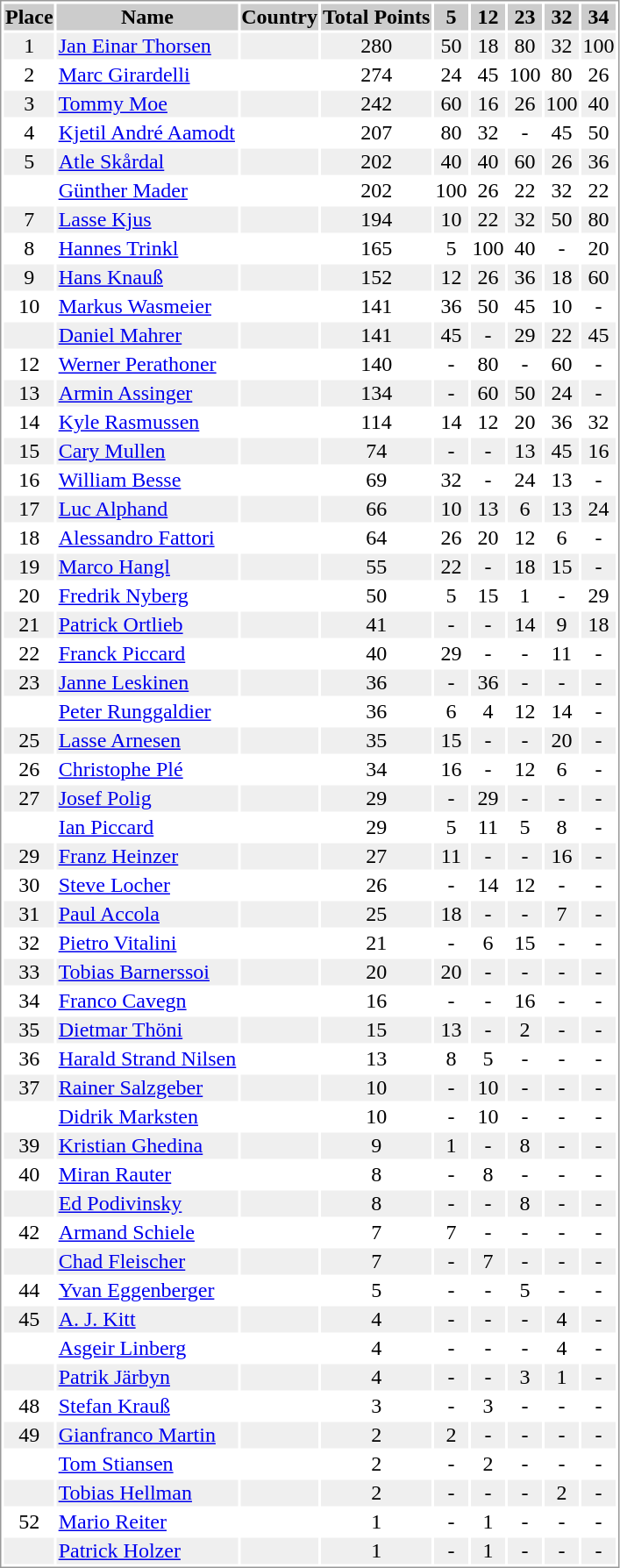<table border="0" style="border: 1px solid #999; background-color:#FFFFFF; text-align:center">
<tr align="center" bgcolor="#CCCCCC">
<th>Place</th>
<th>Name</th>
<th>Country</th>
<th>Total Points</th>
<th>5</th>
<th>12</th>
<th>23</th>
<th>32</th>
<th>34</th>
</tr>
<tr bgcolor="#EFEFEF">
<td>1</td>
<td align="left"><a href='#'>Jan Einar Thorsen</a></td>
<td align="left"></td>
<td>280</td>
<td>50</td>
<td>18</td>
<td>80</td>
<td>32</td>
<td>100</td>
</tr>
<tr>
<td>2</td>
<td align="left"><a href='#'>Marc Girardelli</a></td>
<td align="left"></td>
<td>274</td>
<td>24</td>
<td>45</td>
<td>100</td>
<td>80</td>
<td>26</td>
</tr>
<tr bgcolor="#EFEFEF">
<td>3</td>
<td align="left"><a href='#'>Tommy Moe</a></td>
<td align="left"></td>
<td>242</td>
<td>60</td>
<td>16</td>
<td>26</td>
<td>100</td>
<td>40</td>
</tr>
<tr>
<td>4</td>
<td align="left"><a href='#'>Kjetil André Aamodt</a></td>
<td align="left"></td>
<td>207</td>
<td>80</td>
<td>32</td>
<td>-</td>
<td>45</td>
<td>50</td>
</tr>
<tr bgcolor="#EFEFEF">
<td>5</td>
<td align="left"><a href='#'>Atle Skårdal</a></td>
<td align="left"></td>
<td>202</td>
<td>40</td>
<td>40</td>
<td>60</td>
<td>26</td>
<td>36</td>
</tr>
<tr>
<td></td>
<td align="left"><a href='#'>Günther Mader</a></td>
<td align="left"></td>
<td>202</td>
<td>100</td>
<td>26</td>
<td>22</td>
<td>32</td>
<td>22</td>
</tr>
<tr bgcolor="#EFEFEF">
<td>7</td>
<td align="left"><a href='#'>Lasse Kjus</a></td>
<td align="left"></td>
<td>194</td>
<td>10</td>
<td>22</td>
<td>32</td>
<td>50</td>
<td>80</td>
</tr>
<tr>
<td>8</td>
<td align="left"><a href='#'>Hannes Trinkl</a></td>
<td align="left"></td>
<td>165</td>
<td>5</td>
<td>100</td>
<td>40</td>
<td>-</td>
<td>20</td>
</tr>
<tr bgcolor="#EFEFEF">
<td>9</td>
<td align="left"><a href='#'>Hans Knauß</a></td>
<td align="left"></td>
<td>152</td>
<td>12</td>
<td>26</td>
<td>36</td>
<td>18</td>
<td>60</td>
</tr>
<tr>
<td>10</td>
<td align="left"><a href='#'>Markus Wasmeier</a></td>
<td align="left"></td>
<td>141</td>
<td>36</td>
<td>50</td>
<td>45</td>
<td>10</td>
<td>-</td>
</tr>
<tr bgcolor="#EFEFEF">
<td></td>
<td align="left"><a href='#'>Daniel Mahrer</a></td>
<td align="left"></td>
<td>141</td>
<td>45</td>
<td>-</td>
<td>29</td>
<td>22</td>
<td>45</td>
</tr>
<tr>
<td>12</td>
<td align="left"><a href='#'>Werner Perathoner</a></td>
<td align="left"></td>
<td>140</td>
<td>-</td>
<td>80</td>
<td>-</td>
<td>60</td>
<td>-</td>
</tr>
<tr bgcolor="#EFEFEF">
<td>13</td>
<td align="left"><a href='#'>Armin Assinger</a></td>
<td align="left"></td>
<td>134</td>
<td>-</td>
<td>60</td>
<td>50</td>
<td>24</td>
<td>-</td>
</tr>
<tr>
<td>14</td>
<td align="left"><a href='#'>Kyle Rasmussen</a></td>
<td align="left"></td>
<td>114</td>
<td>14</td>
<td>12</td>
<td>20</td>
<td>36</td>
<td>32</td>
</tr>
<tr bgcolor="#EFEFEF">
<td>15</td>
<td align="left"><a href='#'>Cary Mullen</a></td>
<td align="left"></td>
<td>74</td>
<td>-</td>
<td>-</td>
<td>13</td>
<td>45</td>
<td>16</td>
</tr>
<tr>
<td>16</td>
<td align="left"><a href='#'>William Besse</a></td>
<td align="left"></td>
<td>69</td>
<td>32</td>
<td>-</td>
<td>24</td>
<td>13</td>
<td>-</td>
</tr>
<tr bgcolor="#EFEFEF">
<td>17</td>
<td align="left"><a href='#'>Luc Alphand</a></td>
<td align="left"></td>
<td>66</td>
<td>10</td>
<td>13</td>
<td>6</td>
<td>13</td>
<td>24</td>
</tr>
<tr>
<td>18</td>
<td align="left"><a href='#'>Alessandro Fattori</a></td>
<td align="left"></td>
<td>64</td>
<td>26</td>
<td>20</td>
<td>12</td>
<td>6</td>
<td>-</td>
</tr>
<tr bgcolor="#EFEFEF">
<td>19</td>
<td align="left"><a href='#'>Marco Hangl</a></td>
<td align="left"></td>
<td>55</td>
<td>22</td>
<td>-</td>
<td>18</td>
<td>15</td>
<td>-</td>
</tr>
<tr>
<td>20</td>
<td align="left"><a href='#'>Fredrik Nyberg</a></td>
<td align="left"></td>
<td>50</td>
<td>5</td>
<td>15</td>
<td>1</td>
<td>-</td>
<td>29</td>
</tr>
<tr bgcolor="#EFEFEF">
<td>21</td>
<td align="left"><a href='#'>Patrick Ortlieb</a></td>
<td align="left"></td>
<td>41</td>
<td>-</td>
<td>-</td>
<td>14</td>
<td>9</td>
<td>18</td>
</tr>
<tr>
<td>22</td>
<td align="left"><a href='#'>Franck Piccard</a></td>
<td align="left"></td>
<td>40</td>
<td>29</td>
<td>-</td>
<td>-</td>
<td>11</td>
<td>-</td>
</tr>
<tr bgcolor="#EFEFEF">
<td>23</td>
<td align="left"><a href='#'>Janne Leskinen</a></td>
<td align="left"></td>
<td>36</td>
<td>-</td>
<td>36</td>
<td>-</td>
<td>-</td>
<td>-</td>
</tr>
<tr>
<td></td>
<td align="left"><a href='#'>Peter Runggaldier</a></td>
<td align="left"></td>
<td>36</td>
<td>6</td>
<td>4</td>
<td>12</td>
<td>14</td>
<td>-</td>
</tr>
<tr bgcolor="#EFEFEF">
<td>25</td>
<td align="left"><a href='#'>Lasse Arnesen</a></td>
<td align="left"></td>
<td>35</td>
<td>15</td>
<td>-</td>
<td>-</td>
<td>20</td>
<td>-</td>
</tr>
<tr>
<td>26</td>
<td align="left"><a href='#'>Christophe Plé</a></td>
<td align="left"></td>
<td>34</td>
<td>16</td>
<td>-</td>
<td>12</td>
<td>6</td>
<td>-</td>
</tr>
<tr bgcolor="#EFEFEF">
<td>27</td>
<td align="left"><a href='#'>Josef Polig</a></td>
<td align="left"></td>
<td>29</td>
<td>-</td>
<td>29</td>
<td>-</td>
<td>-</td>
<td>-</td>
</tr>
<tr>
<td></td>
<td align="left"><a href='#'>Ian Piccard</a></td>
<td align="left"></td>
<td>29</td>
<td>5</td>
<td>11</td>
<td>5</td>
<td>8</td>
<td>-</td>
</tr>
<tr bgcolor="#EFEFEF">
<td>29</td>
<td align="left"><a href='#'>Franz Heinzer</a></td>
<td align="left"></td>
<td>27</td>
<td>11</td>
<td>-</td>
<td>-</td>
<td>16</td>
<td>-</td>
</tr>
<tr>
<td>30</td>
<td align="left"><a href='#'>Steve Locher</a></td>
<td align="left"></td>
<td>26</td>
<td>-</td>
<td>14</td>
<td>12</td>
<td>-</td>
<td>-</td>
</tr>
<tr bgcolor="#EFEFEF">
<td>31</td>
<td align="left"><a href='#'>Paul Accola</a></td>
<td align="left"></td>
<td>25</td>
<td>18</td>
<td>-</td>
<td>-</td>
<td>7</td>
<td>-</td>
</tr>
<tr>
<td>32</td>
<td align="left"><a href='#'>Pietro Vitalini</a></td>
<td align="left"></td>
<td>21</td>
<td>-</td>
<td>6</td>
<td>15</td>
<td>-</td>
<td>-</td>
</tr>
<tr bgcolor="#EFEFEF">
<td>33</td>
<td align="left"><a href='#'>Tobias Barnerssoi</a></td>
<td align="left"></td>
<td>20</td>
<td>20</td>
<td>-</td>
<td>-</td>
<td>-</td>
<td>-</td>
</tr>
<tr>
<td>34</td>
<td align="left"><a href='#'>Franco Cavegn</a></td>
<td align="left"></td>
<td>16</td>
<td>-</td>
<td>-</td>
<td>16</td>
<td>-</td>
<td>-</td>
</tr>
<tr bgcolor="#EFEFEF">
<td>35</td>
<td align="left"><a href='#'>Dietmar Thöni</a></td>
<td align="left"></td>
<td>15</td>
<td>13</td>
<td>-</td>
<td>2</td>
<td>-</td>
<td>-</td>
</tr>
<tr>
<td>36</td>
<td align="left"><a href='#'>Harald Strand Nilsen</a></td>
<td align="left"></td>
<td>13</td>
<td>8</td>
<td>5</td>
<td>-</td>
<td>-</td>
<td>-</td>
</tr>
<tr bgcolor="#EFEFEF">
<td>37</td>
<td align="left"><a href='#'>Rainer Salzgeber</a></td>
<td align="left"></td>
<td>10</td>
<td>-</td>
<td>10</td>
<td>-</td>
<td>-</td>
<td>-</td>
</tr>
<tr>
<td></td>
<td align="left"><a href='#'>Didrik Marksten</a></td>
<td align="left"></td>
<td>10</td>
<td>-</td>
<td>10</td>
<td>-</td>
<td>-</td>
<td>-</td>
</tr>
<tr bgcolor="#EFEFEF">
<td>39</td>
<td align="left"><a href='#'>Kristian Ghedina</a></td>
<td align="left"></td>
<td>9</td>
<td>1</td>
<td>-</td>
<td>8</td>
<td>-</td>
<td>-</td>
</tr>
<tr>
<td>40</td>
<td align="left"><a href='#'>Miran Rauter</a></td>
<td align="left"></td>
<td>8</td>
<td>-</td>
<td>8</td>
<td>-</td>
<td>-</td>
<td>-</td>
</tr>
<tr bgcolor="#EFEFEF">
<td></td>
<td align="left"><a href='#'>Ed Podivinsky</a></td>
<td align="left"></td>
<td>8</td>
<td>-</td>
<td>-</td>
<td>8</td>
<td>-</td>
<td>-</td>
</tr>
<tr>
<td>42</td>
<td align="left"><a href='#'>Armand Schiele</a></td>
<td align="left"></td>
<td>7</td>
<td>7</td>
<td>-</td>
<td>-</td>
<td>-</td>
<td>-</td>
</tr>
<tr bgcolor="#EFEFEF">
<td></td>
<td align="left"><a href='#'>Chad Fleischer</a></td>
<td align="left"></td>
<td>7</td>
<td>-</td>
<td>7</td>
<td>-</td>
<td>-</td>
<td>-</td>
</tr>
<tr>
<td>44</td>
<td align="left"><a href='#'>Yvan Eggenberger</a></td>
<td align="left"></td>
<td>5</td>
<td>-</td>
<td>-</td>
<td>5</td>
<td>-</td>
<td>-</td>
</tr>
<tr bgcolor="#EFEFEF">
<td>45</td>
<td align="left"><a href='#'>A. J. Kitt</a></td>
<td align="left"></td>
<td>4</td>
<td>-</td>
<td>-</td>
<td>-</td>
<td>4</td>
<td>-</td>
</tr>
<tr>
<td></td>
<td align="left"><a href='#'>Asgeir Linberg</a></td>
<td align="left"></td>
<td>4</td>
<td>-</td>
<td>-</td>
<td>-</td>
<td>4</td>
<td>-</td>
</tr>
<tr bgcolor="#EFEFEF">
<td></td>
<td align="left"><a href='#'>Patrik Järbyn</a></td>
<td align="left"></td>
<td>4</td>
<td>-</td>
<td>-</td>
<td>3</td>
<td>1</td>
<td>-</td>
</tr>
<tr>
<td>48</td>
<td align="left"><a href='#'>Stefan Krauß</a></td>
<td align="left"></td>
<td>3</td>
<td>-</td>
<td>3</td>
<td>-</td>
<td>-</td>
<td>-</td>
</tr>
<tr bgcolor="#EFEFEF">
<td>49</td>
<td align="left"><a href='#'>Gianfranco Martin</a></td>
<td align="left"></td>
<td>2</td>
<td>2</td>
<td>-</td>
<td>-</td>
<td>-</td>
<td>-</td>
</tr>
<tr>
<td></td>
<td align="left"><a href='#'>Tom Stiansen</a></td>
<td align="left"></td>
<td>2</td>
<td>-</td>
<td>2</td>
<td>-</td>
<td>-</td>
<td>-</td>
</tr>
<tr bgcolor="#EFEFEF">
<td></td>
<td align="left"><a href='#'>Tobias Hellman</a></td>
<td align="left"></td>
<td>2</td>
<td>-</td>
<td>-</td>
<td>-</td>
<td>2</td>
<td>-</td>
</tr>
<tr>
<td>52</td>
<td align="left"><a href='#'>Mario Reiter</a></td>
<td align="left"></td>
<td>1</td>
<td>-</td>
<td>1</td>
<td>-</td>
<td>-</td>
<td>-</td>
</tr>
<tr bgcolor="#EFEFEF">
<td></td>
<td align="left"><a href='#'>Patrick Holzer</a></td>
<td align="left"></td>
<td>1</td>
<td>-</td>
<td>1</td>
<td>-</td>
<td>-</td>
<td>-</td>
</tr>
</table>
